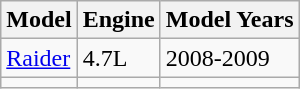<table class="wikitable">
<tr>
<th>Model</th>
<th>Engine</th>
<th>Model Years</th>
</tr>
<tr>
<td><a href='#'>Raider</a></td>
<td>4.7L</td>
<td>2008-2009</td>
</tr>
<tr>
<td></td>
<td></td>
<td></td>
</tr>
</table>
